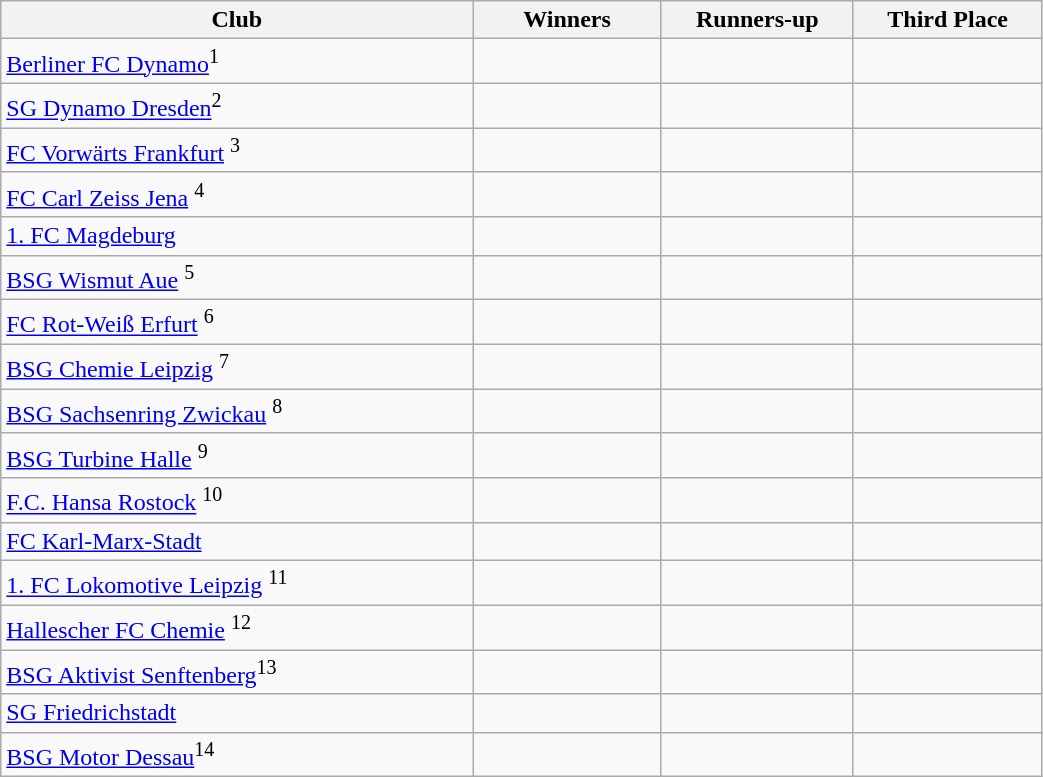<table class="wikitable sortable" style="width:55%">
<tr>
<th style="width:25%;">Club</th>
<th style="width:10%;">Winners</th>
<th style="width:10%;">Runners-up</th>
<th style="width:10%;">Third Place</th>
</tr>
<tr>
<td><a href='#'>Berliner FC Dynamo</a><sup>1</sup></td>
<td></td>
<td></td>
<td></td>
</tr>
<tr>
<td><a href='#'>SG Dynamo Dresden</a><sup>2</sup></td>
<td></td>
<td></td>
<td></td>
</tr>
<tr>
<td><a href='#'>FC Vorwärts Frankfurt</a> <sup>3</sup></td>
<td></td>
<td></td>
<td></td>
</tr>
<tr>
<td><a href='#'>FC Carl Zeiss Jena</a> <sup>4</sup></td>
<td></td>
<td></td>
<td></td>
</tr>
<tr>
<td><a href='#'>1. FC Magdeburg</a></td>
<td></td>
<td></td>
<td></td>
</tr>
<tr>
<td><a href='#'>BSG Wismut Aue</a> <sup>5</sup></td>
<td></td>
<td></td>
<td></td>
</tr>
<tr>
<td><a href='#'>FC Rot-Weiß Erfurt</a> <sup>6</sup></td>
<td></td>
<td></td>
<td></td>
</tr>
<tr>
<td><a href='#'>BSG Chemie Leipzig</a> <sup>7</sup></td>
<td></td>
<td></td>
<td></td>
</tr>
<tr>
<td><a href='#'>BSG Sachsenring Zwickau</a> <sup>8</sup></td>
<td></td>
<td></td>
<td></td>
</tr>
<tr>
<td><a href='#'>BSG Turbine Halle</a> <sup>9</sup></td>
<td></td>
<td></td>
<td></td>
</tr>
<tr>
<td><a href='#'>F.C. Hansa Rostock</a> <sup>10</sup></td>
<td></td>
<td></td>
<td></td>
</tr>
<tr>
<td><a href='#'>FC Karl-Marx-Stadt</a></td>
<td></td>
<td></td>
<td></td>
</tr>
<tr>
<td><a href='#'>1. FC Lokomotive Leipzig</a> <sup>11</sup></td>
<td></td>
<td></td>
<td></td>
</tr>
<tr>
<td><a href='#'>Hallescher FC Chemie</a> <sup>12</sup></td>
<td></td>
<td></td>
<td></td>
</tr>
<tr>
<td><a href='#'>BSG Aktivist Senftenberg</a><sup>13</sup></td>
<td></td>
<td></td>
<td></td>
</tr>
<tr>
<td><a href='#'>SG Friedrichstadt</a></td>
<td></td>
<td></td>
<td></td>
</tr>
<tr>
<td><a href='#'>BSG Motor Dessau</a><sup>14</sup></td>
<td></td>
<td></td>
<td></td>
</tr>
</table>
